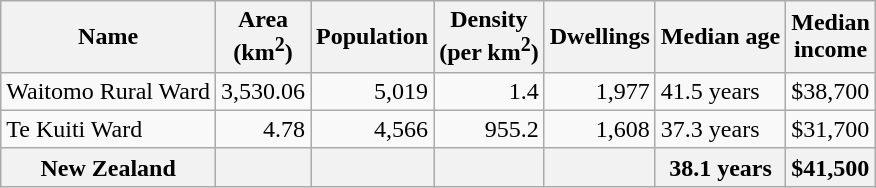<table class="wikitable">
<tr>
<th>Name</th>
<th>Area<br>(km<sup>2</sup>)</th>
<th>Population</th>
<th>Density<br>(per km<sup>2</sup>)</th>
<th>Dwellings</th>
<th>Median age</th>
<th>Median<br>income</th>
</tr>
<tr>
<td>Waitomo Rural Ward</td>
<td style="text-align:right;">3,530.06</td>
<td style="text-align:right;">5,019</td>
<td style="text-align:right;">1.4</td>
<td style="text-align:right;">1,977</td>
<td>41.5 years</td>
<td>$38,700</td>
</tr>
<tr>
<td>Te Kuiti Ward</td>
<td style="text-align:right;">4.78</td>
<td style="text-align:right;">4,566</td>
<td style="text-align:right;">955.2</td>
<td style="text-align:right;">1,608</td>
<td>37.3 years</td>
<td>$31,700</td>
</tr>
<tr>
<th>New Zealand</th>
<th></th>
<th></th>
<th></th>
<th></th>
<th>38.1 years</th>
<th style="text-align:left;">$41,500</th>
</tr>
</table>
